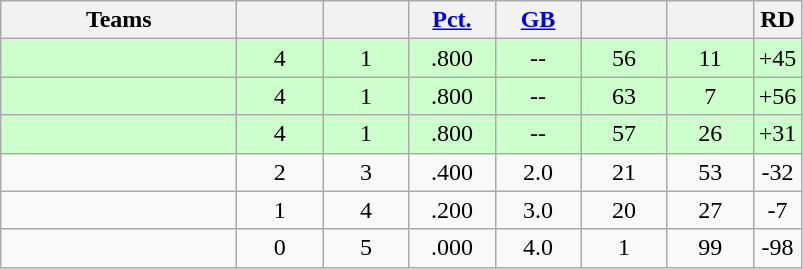<table class="wikitable" style="text-align:center;">
<tr>
<th width="150px">Teams</th>
<th width="50px"></th>
<th width="50px"></th>
<th width="50px"><a href='#'>Pct.</a></th>
<th width="50px"><a href='#'>GB</a></th>
<th width="50px"></th>
<th width="50px"></th>
<th>RD</th>
</tr>
<tr style="background-color:#ccffcc">
<td align="left"></td>
<td>4</td>
<td>1</td>
<td>.800</td>
<td>--</td>
<td>56</td>
<td>11</td>
<td>+45</td>
</tr>
<tr style="background-color:#ccffcc">
<td align="left"></td>
<td>4</td>
<td>1</td>
<td>.800</td>
<td>--</td>
<td>63</td>
<td>7</td>
<td>+56</td>
</tr>
<tr style="background-color:#ccffcc">
<td align="left"></td>
<td>4</td>
<td>1</td>
<td>.800</td>
<td>--</td>
<td>57</td>
<td>26</td>
<td>+31</td>
</tr>
<tr style="background-color:">
<td align="left"></td>
<td>2</td>
<td>3</td>
<td>.400</td>
<td>2.0</td>
<td>21</td>
<td>53</td>
<td>-32</td>
</tr>
<tr style="background-color:">
<td align="left"></td>
<td>1</td>
<td>4</td>
<td>.200</td>
<td>3.0</td>
<td>20</td>
<td>27</td>
<td>-7</td>
</tr>
<tr style="background-color:">
<td align="left"></td>
<td>0</td>
<td>5</td>
<td>.000</td>
<td>4.0</td>
<td>1</td>
<td>99</td>
<td>-98</td>
</tr>
</table>
